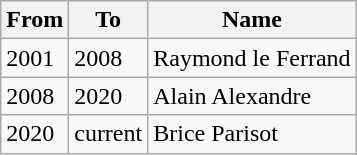<table class="wikitable">
<tr>
<th>From</th>
<th>To</th>
<th>Name</th>
</tr>
<tr>
<td>2001</td>
<td>2008</td>
<td>Raymond le Ferrand</td>
</tr>
<tr>
<td>2008</td>
<td>2020</td>
<td>Alain Alexandre</td>
</tr>
<tr>
<td>2020</td>
<td>current</td>
<td>Brice Parisot</td>
</tr>
</table>
